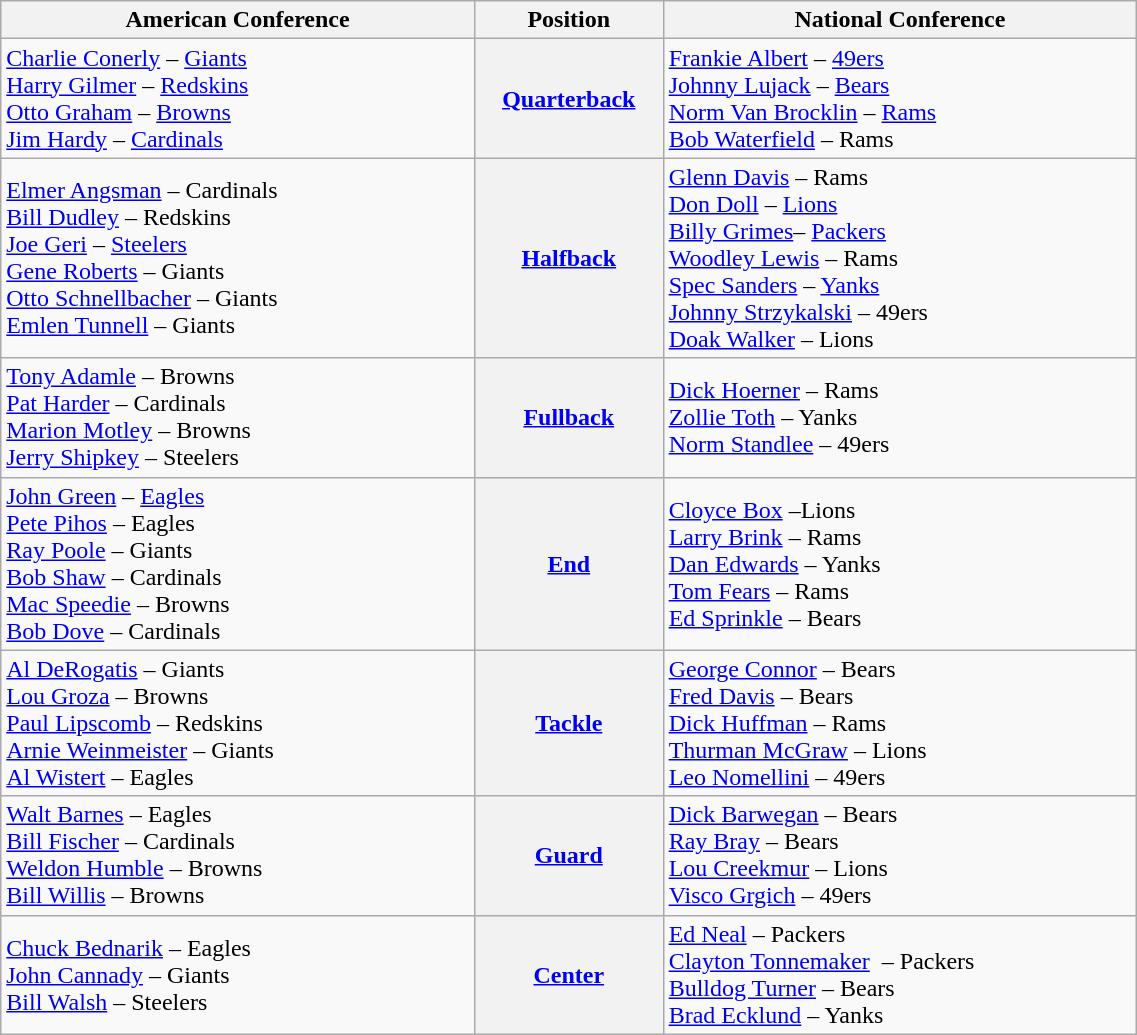<table class="wikitable" width=60%>
<tr>
<th width=30%>American Conference</th>
<th width=10%>Position</th>
<th width=30%>National Conference</th>
</tr>
<tr>
<td><a href='#'>Charlie Conerly</a> – <a href='#'>Giants</a><br><a href='#'>Harry Gilmer</a> – <a href='#'>Redskins</a><br><a href='#'>Otto Graham</a> – <a href='#'>Browns</a><br><a href='#'>Jim Hardy</a> – <a href='#'>Cardinals</a></td>
<th align=center><a href='#'>Quarterback</a></th>
<td><a href='#'>Frankie Albert</a> – <a href='#'>49ers</a><br><a href='#'>Johnny Lujack</a> – <a href='#'>Bears</a><br><a href='#'>Norm Van Brocklin</a> – <a href='#'>Rams</a><br><a href='#'>Bob Waterfield</a> – Rams</td>
</tr>
<tr>
<td><a href='#'>Elmer Angsman</a> – Cardinals<br><a href='#'>Bill Dudley</a> – Redskins<br><a href='#'>Joe Geri</a> – <a href='#'>Steelers</a><br><a href='#'>Gene Roberts</a> – Giants<br><a href='#'>Otto Schnellbacher</a> – Giants<br><a href='#'>Emlen Tunnell</a> – Giants</td>
<th align=center><a href='#'>Halfback</a></th>
<td><a href='#'>Glenn Davis</a> – Rams<br><a href='#'>Don Doll</a> – <a href='#'>Lions</a><br><a href='#'>Billy Grimes</a>– <a href='#'>Packers</a><br><a href='#'>Woodley Lewis</a> – Rams<br><a href='#'>Spec Sanders</a> – <a href='#'>Yanks</a><br><a href='#'>Johnny Strzykalski</a> – 49ers<br><a href='#'>Doak Walker</a> – Lions</td>
</tr>
<tr>
<td><a href='#'>Tony Adamle</a> – Browns<br><a href='#'>Pat Harder</a> – Cardinals<br><a href='#'>Marion Motley</a> – Browns<br><a href='#'>Jerry Shipkey</a> – Steelers</td>
<th align=center><a href='#'>Fullback</a></th>
<td><a href='#'>Dick Hoerner</a> – Rams<br><a href='#'>Zollie Toth</a> – Yanks<br><a href='#'>Norm Standlee</a> – 49ers</td>
</tr>
<tr>
<td><a href='#'>John Green</a> – <a href='#'>Eagles</a><br><a href='#'>Pete Pihos</a> – Eagles<br><a href='#'>Ray Poole</a> – Giants<br><a href='#'>Bob Shaw</a> – Cardinals<br><a href='#'>Mac Speedie</a> – Browns<br><a href='#'>Bob Dove</a> – Cardinals</td>
<th align=center><a href='#'>End</a></th>
<td><a href='#'>Cloyce Box</a> –Lions<br><a href='#'>Larry Brink</a> – Rams<br><a href='#'>Dan Edwards</a> – Yanks<br><a href='#'>Tom Fears</a> – Rams<br><a href='#'>Ed Sprinkle</a> – Bears</td>
</tr>
<tr>
<td><a href='#'>Al DeRogatis</a> – Giants<br><a href='#'>Lou Groza</a> – Browns<br><a href='#'>Paul Lipscomb</a> – Redskins<br><a href='#'>Arnie Weinmeister</a> – Giants<br><a href='#'>Al Wistert</a> – Eagles</td>
<th align=center><a href='#'>Tackle</a></th>
<td><a href='#'>George Connor</a> – Bears<br><a href='#'>Fred Davis</a> – Bears<br><a href='#'>Dick Huffman</a> – Rams<br><a href='#'>Thurman McGraw</a> – Lions<br><a href='#'>Leo Nomellini</a> – 49ers</td>
</tr>
<tr>
<td><a href='#'>Walt Barnes</a> – Eagles<br><a href='#'>Bill Fischer</a> – Cardinals<br><a href='#'>Weldon Humble</a> – Browns<br><a href='#'>Bill Willis</a> – Browns</td>
<th align=center><a href='#'>Guard</a></th>
<td><a href='#'>Dick Barwegan</a> – Bears<br><a href='#'>Ray Bray</a> – Bears<br><a href='#'>Lou Creekmur</a> – Lions<br><a href='#'>Visco Grgich</a> – 49ers</td>
</tr>
<tr>
<td><a href='#'>Chuck Bednarik</a> – Eagles<br><a href='#'>John Cannady</a> – Giants<br><a href='#'>Bill Walsh</a> – Steelers</td>
<th align=center><a href='#'>Center</a></th>
<td><a href='#'>Ed Neal</a> – Packers<br><a href='#'>Clayton Tonnemaker</a>  – Packers<br><a href='#'>Bulldog Turner</a> – Bears<br><a href='#'>Brad Ecklund</a> – Yanks</td>
</tr>
</table>
